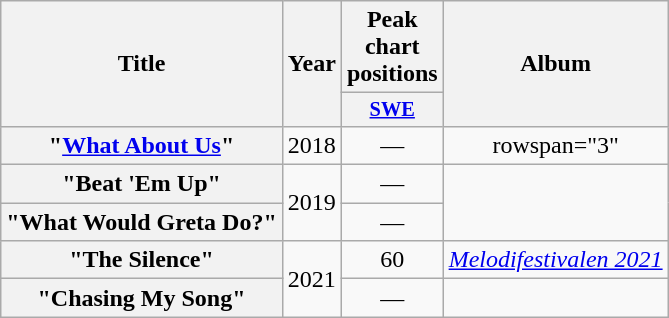<table class="wikitable plainrowheaders" style="text-align:center;">
<tr>
<th scope="col" rowspan="2">Title</th>
<th scope="col" rowspan="2">Year</th>
<th scope="col" colspan="1">Peak chart positions</th>
<th scope="col" rowspan="2">Album</th>
</tr>
<tr>
<th scope="col" style="width:3em;font-size:85%;"><a href='#'>SWE</a><br></th>
</tr>
<tr>
<th scope="row">"<a href='#'>What About Us</a>"</th>
<td>2018</td>
<td>—</td>
<td>rowspan="3" </td>
</tr>
<tr>
<th scope="row">"Beat 'Em Up"</th>
<td rowspan="2">2019</td>
<td>—</td>
</tr>
<tr>
<th scope="row">"What Would Greta Do?"</th>
<td>—</td>
</tr>
<tr>
<th scope="row">"The Silence"</th>
<td rowspan="2">2021</td>
<td>60</td>
<td><em><a href='#'>Melodifestivalen 2021</a></em></td>
</tr>
<tr>
<th scope="row">"Chasing My Song"</th>
<td>—</td>
<td></td>
</tr>
</table>
